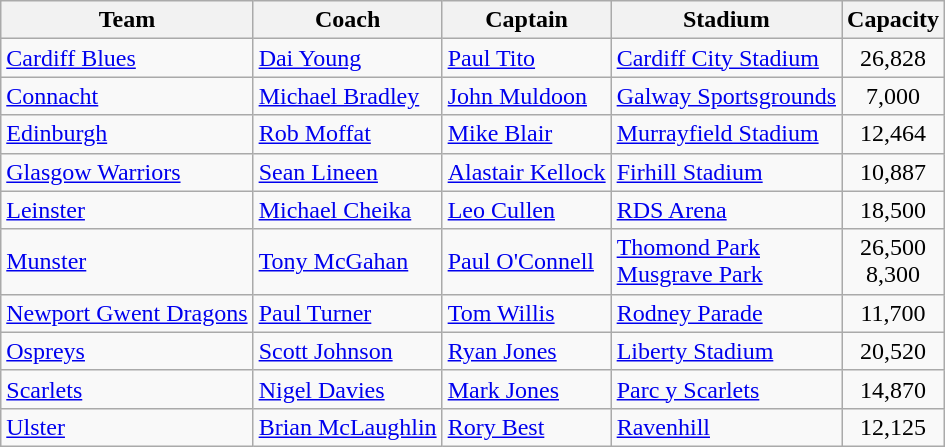<table class="wikitable sortable">
<tr>
<th>Team</th>
<th>Coach</th>
<th>Captain</th>
<th>Stadium</th>
<th>Capacity</th>
</tr>
<tr>
<td> <a href='#'>Cardiff Blues</a></td>
<td> <a href='#'>Dai Young</a></td>
<td> <a href='#'>Paul Tito</a></td>
<td><a href='#'>Cardiff City Stadium</a></td>
<td style="text-align:center">26,828</td>
</tr>
<tr>
<td> <a href='#'>Connacht</a></td>
<td> <a href='#'>Michael Bradley</a></td>
<td> <a href='#'>John Muldoon</a></td>
<td><a href='#'>Galway Sportsgrounds</a></td>
<td style="text-align:center">7,000</td>
</tr>
<tr>
<td> <a href='#'>Edinburgh</a></td>
<td> <a href='#'>Rob Moffat</a></td>
<td> <a href='#'>Mike Blair</a></td>
<td><a href='#'>Murrayfield Stadium</a></td>
<td style="text-align:center">12,464</td>
</tr>
<tr>
<td> <a href='#'>Glasgow Warriors</a></td>
<td> <a href='#'>Sean Lineen</a></td>
<td> <a href='#'>Alastair Kellock</a></td>
<td><a href='#'>Firhill Stadium</a></td>
<td style="text-align:center">10,887</td>
</tr>
<tr>
<td> <a href='#'>Leinster</a></td>
<td> <a href='#'>Michael Cheika</a></td>
<td> <a href='#'>Leo Cullen</a></td>
<td><a href='#'>RDS Arena</a></td>
<td style="text-align:center">18,500</td>
</tr>
<tr>
<td> <a href='#'>Munster</a></td>
<td> <a href='#'>Tony McGahan</a></td>
<td> <a href='#'>Paul O'Connell</a></td>
<td><a href='#'>Thomond Park</a><br><a href='#'>Musgrave Park</a></td>
<td style="text-align:center">26,500<br>8,300</td>
</tr>
<tr>
<td> <a href='#'>Newport Gwent Dragons</a></td>
<td> <a href='#'>Paul Turner</a></td>
<td> <a href='#'>Tom Willis</a></td>
<td><a href='#'>Rodney Parade</a></td>
<td style="text-align:center">11,700</td>
</tr>
<tr>
<td> <a href='#'>Ospreys</a></td>
<td> <a href='#'>Scott Johnson</a></td>
<td> <a href='#'>Ryan Jones</a></td>
<td><a href='#'>Liberty Stadium</a></td>
<td style="text-align:center">20,520</td>
</tr>
<tr>
<td> <a href='#'>Scarlets</a></td>
<td> <a href='#'>Nigel Davies</a></td>
<td> <a href='#'>Mark Jones</a></td>
<td><a href='#'>Parc y Scarlets</a></td>
<td style="text-align:center">14,870</td>
</tr>
<tr>
<td> <a href='#'>Ulster</a></td>
<td> <a href='#'>Brian McLaughlin</a></td>
<td> <a href='#'>Rory Best</a></td>
<td><a href='#'>Ravenhill</a></td>
<td style="text-align:center">12,125</td>
</tr>
</table>
